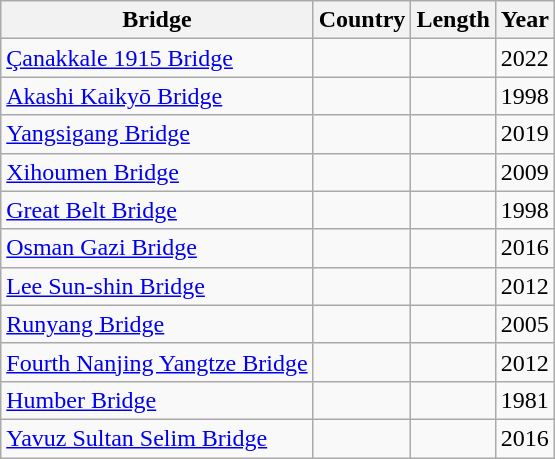<table class="wikitable sortable">
<tr>
<th>Bridge</th>
<th>Country</th>
<th>Length</th>
<th>Year</th>
</tr>
<tr>
<td><a href='#'>Çanakkale 1915 Bridge</a></td>
<td></td>
<td></td>
<td>2022</td>
</tr>
<tr>
<td><a href='#'>Akashi Kaikyō Bridge</a></td>
<td></td>
<td></td>
<td>1998</td>
</tr>
<tr>
<td><a href='#'>Yangsigang Bridge</a></td>
<td></td>
<td></td>
<td>2019</td>
</tr>
<tr>
<td><a href='#'>Xihoumen Bridge</a></td>
<td></td>
<td></td>
<td>2009</td>
</tr>
<tr>
<td><a href='#'>Great Belt Bridge</a></td>
<td></td>
<td></td>
<td>1998</td>
</tr>
<tr>
<td><a href='#'>Osman Gazi Bridge</a></td>
<td></td>
<td></td>
<td>2016</td>
</tr>
<tr>
<td><a href='#'>Lee Sun-shin Bridge</a></td>
<td></td>
<td></td>
<td>2012</td>
</tr>
<tr>
<td><a href='#'>Runyang Bridge</a></td>
<td></td>
<td></td>
<td>2005</td>
</tr>
<tr>
<td><a href='#'>Fourth Nanjing Yangtze Bridge</a></td>
<td></td>
<td></td>
<td>2012</td>
</tr>
<tr>
<td><a href='#'>Humber Bridge</a></td>
<td></td>
<td></td>
<td>1981</td>
</tr>
<tr>
<td><a href='#'>Yavuz Sultan Selim Bridge</a></td>
<td></td>
<td></td>
<td>2016</td>
</tr>
</table>
